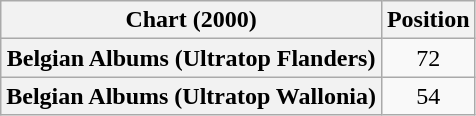<table class="wikitable sortable plainrowheaders" style="text-align:center">
<tr>
<th>Chart (2000)</th>
<th>Position</th>
</tr>
<tr>
<th scope="row">Belgian Albums (Ultratop Flanders)</th>
<td>72</td>
</tr>
<tr>
<th scope="row">Belgian Albums (Ultratop Wallonia)</th>
<td>54</td>
</tr>
</table>
